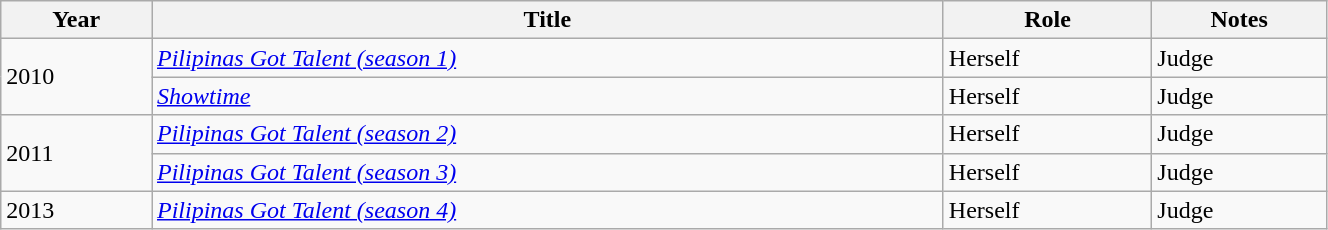<table class="wikitable" style="width:70%;">
<tr>
<th>Year</th>
<th>Title</th>
<th>Role</th>
<th>Notes</th>
</tr>
<tr>
<td rowspan="2">2010</td>
<td><em><a href='#'>Pilipinas Got Talent (season 1)</a></em></td>
<td>Herself</td>
<td>Judge</td>
</tr>
<tr>
<td><em><a href='#'>Showtime</a></em></td>
<td>Herself</td>
<td>Judge</td>
</tr>
<tr>
<td rowspan="2">2011</td>
<td><em><a href='#'>Pilipinas Got Talent (season 2)</a></em></td>
<td>Herself</td>
<td>Judge</td>
</tr>
<tr>
<td><em><a href='#'>Pilipinas Got Talent (season 3)</a></em></td>
<td>Herself</td>
<td>Judge</td>
</tr>
<tr>
<td>2013</td>
<td><em><a href='#'>Pilipinas Got Talent (season 4)</a></em></td>
<td>Herself</td>
<td>Judge</td>
</tr>
</table>
